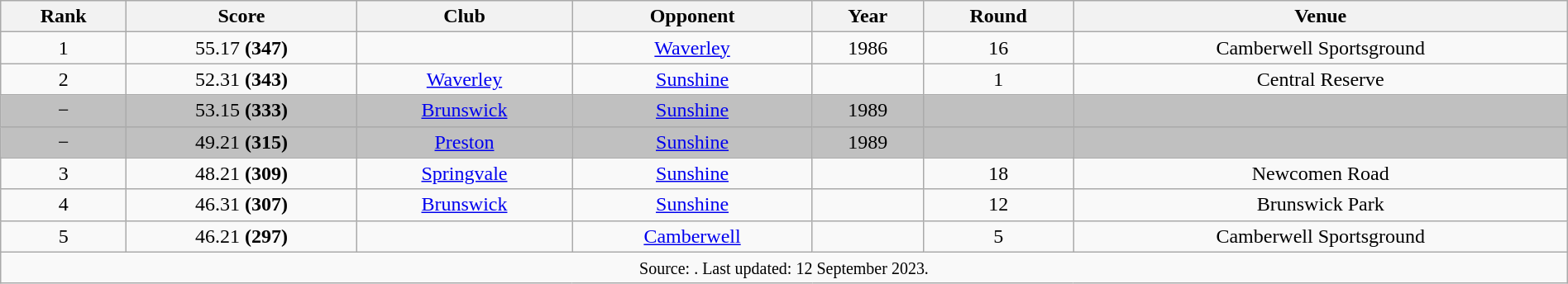<table class="wikitable"  style="text-align:center; width:100%;">
<tr>
<th>Rank</th>
<th>Score</th>
<th>Club</th>
<th>Opponent</th>
<th>Year</th>
<th>Round</th>
<th>Venue</th>
</tr>
<tr>
<td>1</td>
<td>55.17 <strong>(347)</strong></td>
<td></td>
<td><a href='#'>Waverley</a></td>
<td>1986</td>
<td>16</td>
<td>Camberwell Sportsground</td>
</tr>
<tr>
<td>2</td>
<td>52.31 <strong>(343)</strong></td>
<td><a href='#'>Waverley</a></td>
<td><a href='#'>Sunshine</a></td>
<td></td>
<td>1</td>
<td>Central Reserve</td>
</tr>
<tr style="text-align:center; background:#C0C0C0">
<td>−</td>
<td>53.15 <strong>(333)</strong></td>
<td><a href='#'>Brunswick</a></td>
<td><a href='#'>Sunshine</a></td>
<td>1989</td>
<td></td>
<td></td>
</tr>
<tr style="text-align:center; background:#C0C0C0">
<td>−</td>
<td>49.21 <strong>(315)</strong></td>
<td><a href='#'>Preston</a></td>
<td><a href='#'>Sunshine</a></td>
<td>1989</td>
<td></td>
<td></td>
</tr>
<tr>
<td>3</td>
<td>48.21 <strong>(309)</strong></td>
<td><a href='#'>Springvale</a></td>
<td><a href='#'>Sunshine</a></td>
<td></td>
<td>18</td>
<td>Newcomen Road</td>
</tr>
<tr>
<td>4</td>
<td>46.31 <strong>(307)</strong></td>
<td><a href='#'>Brunswick</a></td>
<td><a href='#'>Sunshine</a></td>
<td></td>
<td>12</td>
<td>Brunswick Park</td>
</tr>
<tr>
<td>5</td>
<td>46.21 <strong>(297)</strong></td>
<td></td>
<td><a href='#'>Camberwell</a></td>
<td></td>
<td>5</td>
<td>Camberwell Sportsground</td>
</tr>
<tr>
<td colspan=7><small>Source:  . Last updated: 12 September 2023.</small></td>
</tr>
</table>
